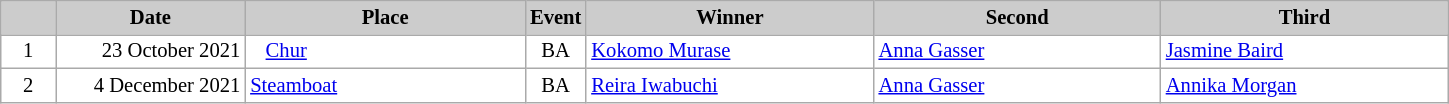<table class="wikitable plainrowheaders" style="background:#fff; font-size:86%; line-height:16px; border:grey solid 1px; border-collapse:collapse;">
<tr>
<th scope="col" style="background:#ccc; width:30px;"></th>
<th scope="col" style="background:#ccc; width:120px;">Date</th>
<th scope="col" style="background:#ccc; width:180px;">Place</th>
<th scope="col" style="background:#ccc; width:30px;">Event</th>
<th scope="col" style="background:#ccc; width:185px;">Winner</th>
<th scope="col" style="background:#ccc; width:185px;">Second</th>
<th scope="col" style="background:#ccc; width:185px;">Third</th>
</tr>
<tr>
<td align="center">1</td>
<td align="right">23 October 2021</td>
<td>   <a href='#'>Chur</a></td>
<td align="center">BA</td>
<td> <a href='#'>Kokomo Murase</a></td>
<td> <a href='#'>Anna Gasser</a></td>
<td> <a href='#'>Jasmine Baird</a></td>
</tr>
<tr>
<td align="center">2</td>
<td align="right">4 December 2021</td>
<td> <a href='#'>Steamboat</a></td>
<td align="center">BA</td>
<td> <a href='#'>Reira Iwabuchi</a></td>
<td> <a href='#'>Anna Gasser</a></td>
<td> <a href='#'>Annika Morgan</a></td>
</tr>
</table>
